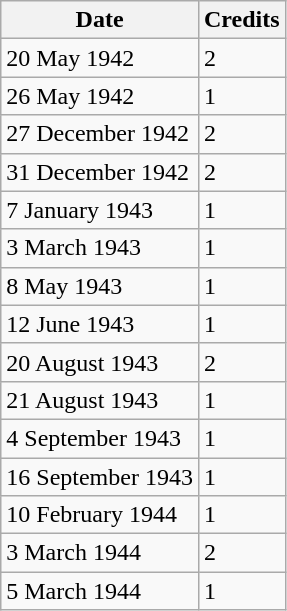<table class="wikitable">
<tr>
<th>Date</th>
<th>Credits</th>
</tr>
<tr>
<td>20 May 1942</td>
<td>2</td>
</tr>
<tr>
<td>26 May 1942</td>
<td>1</td>
</tr>
<tr>
<td>27 December 1942</td>
<td>2</td>
</tr>
<tr>
<td>31 December 1942</td>
<td>2</td>
</tr>
<tr>
<td>7 January 1943</td>
<td>1</td>
</tr>
<tr>
<td>3 March 1943</td>
<td>1</td>
</tr>
<tr>
<td>8 May 1943</td>
<td>1</td>
</tr>
<tr>
<td>12 June 1943</td>
<td>1</td>
</tr>
<tr>
<td>20 August 1943</td>
<td>2</td>
</tr>
<tr>
<td>21 August 1943</td>
<td>1</td>
</tr>
<tr>
<td>4 September 1943</td>
<td>1</td>
</tr>
<tr>
<td>16 September 1943</td>
<td>1</td>
</tr>
<tr>
<td>10 February 1944</td>
<td>1</td>
</tr>
<tr>
<td>3 March 1944</td>
<td>2</td>
</tr>
<tr>
<td>5 March 1944</td>
<td>1</td>
</tr>
</table>
